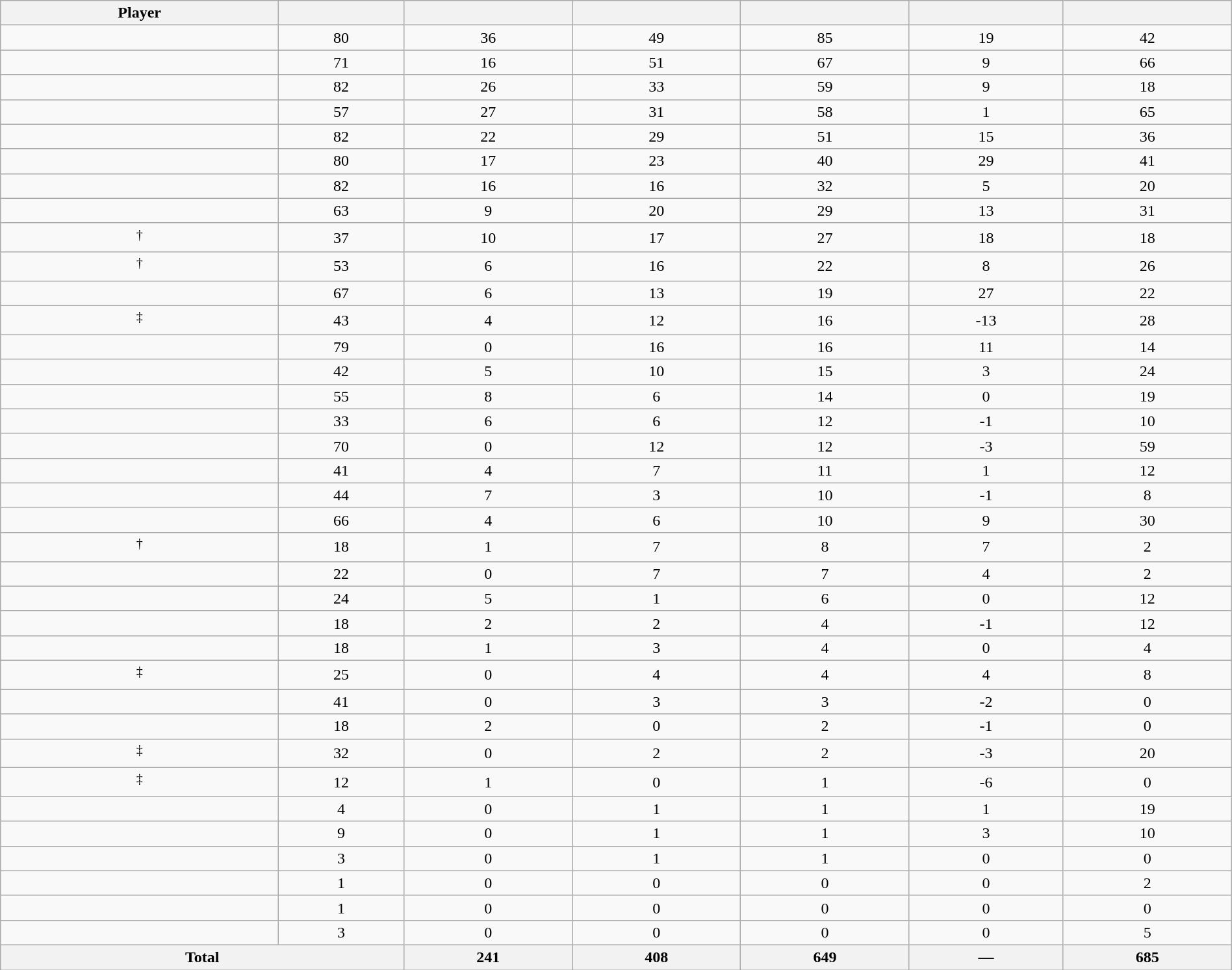<table class="wikitable sortable" style="width:100%; text-align:center;">
<tr align=center>
<th>Player</th>
<th></th>
<th></th>
<th></th>
<th></th>
<th data-sort-type="number"></th>
<th></th>
</tr>
<tr>
<td></td>
<td>80</td>
<td>36</td>
<td>49</td>
<td>85</td>
<td>19</td>
<td>42</td>
</tr>
<tr>
<td></td>
<td>71</td>
<td>16</td>
<td>51</td>
<td>67</td>
<td>9</td>
<td>66</td>
</tr>
<tr>
<td></td>
<td>82</td>
<td>26</td>
<td>33</td>
<td>59</td>
<td>9</td>
<td>18</td>
</tr>
<tr>
<td></td>
<td>57</td>
<td>27</td>
<td>31</td>
<td>58</td>
<td>1</td>
<td>65</td>
</tr>
<tr>
<td></td>
<td>82</td>
<td>22</td>
<td>29</td>
<td>51</td>
<td>15</td>
<td>36</td>
</tr>
<tr>
<td></td>
<td>80</td>
<td>17</td>
<td>23</td>
<td>40</td>
<td>29</td>
<td>41</td>
</tr>
<tr>
<td></td>
<td>82</td>
<td>16</td>
<td>16</td>
<td>32</td>
<td>5</td>
<td>20</td>
</tr>
<tr>
<td></td>
<td>63</td>
<td>9</td>
<td>20</td>
<td>29</td>
<td>13</td>
<td>31</td>
</tr>
<tr>
<td><sup>†</sup></td>
<td>37</td>
<td>10</td>
<td>17</td>
<td>27</td>
<td>18</td>
<td>18</td>
</tr>
<tr>
<td><sup>†</sup></td>
<td>53</td>
<td>6</td>
<td>16</td>
<td>22</td>
<td>8</td>
<td>26</td>
</tr>
<tr>
<td></td>
<td>67</td>
<td>6</td>
<td>13</td>
<td>19</td>
<td>27</td>
<td>22</td>
</tr>
<tr>
<td><sup>‡</sup></td>
<td>43</td>
<td>4</td>
<td>12</td>
<td>16</td>
<td>-13</td>
<td>28</td>
</tr>
<tr>
<td></td>
<td>79</td>
<td>0</td>
<td>16</td>
<td>16</td>
<td>11</td>
<td>14</td>
</tr>
<tr>
<td></td>
<td>42</td>
<td>5</td>
<td>10</td>
<td>15</td>
<td>3</td>
<td>24</td>
</tr>
<tr>
<td></td>
<td>55</td>
<td>8</td>
<td>6</td>
<td>14</td>
<td>0</td>
<td>19</td>
</tr>
<tr>
<td></td>
<td>33</td>
<td>6</td>
<td>6</td>
<td>12</td>
<td>-1</td>
<td>10</td>
</tr>
<tr>
<td></td>
<td>70</td>
<td>0</td>
<td>12</td>
<td>12</td>
<td>-3</td>
<td>59</td>
</tr>
<tr>
<td></td>
<td>41</td>
<td>4</td>
<td>7</td>
<td>11</td>
<td>1</td>
<td>12</td>
</tr>
<tr>
<td></td>
<td>44</td>
<td>7</td>
<td>3</td>
<td>10</td>
<td>-1</td>
<td>8</td>
</tr>
<tr>
<td></td>
<td>66</td>
<td>4</td>
<td>6</td>
<td>10</td>
<td>9</td>
<td>30</td>
</tr>
<tr>
<td><sup>†</sup></td>
<td>18</td>
<td>1</td>
<td>7</td>
<td>8</td>
<td>7</td>
<td>2</td>
</tr>
<tr>
<td></td>
<td>22</td>
<td>0</td>
<td>7</td>
<td>7</td>
<td>4</td>
<td>2</td>
</tr>
<tr>
<td></td>
<td>24</td>
<td>5</td>
<td>1</td>
<td>6</td>
<td>0</td>
<td>12</td>
</tr>
<tr>
<td></td>
<td>18</td>
<td>2</td>
<td>2</td>
<td>4</td>
<td>-1</td>
<td>12</td>
</tr>
<tr>
<td></td>
<td>18</td>
<td>1</td>
<td>3</td>
<td>4</td>
<td>0</td>
<td>4</td>
</tr>
<tr>
<td><sup>‡</sup></td>
<td>25</td>
<td>0</td>
<td>4</td>
<td>4</td>
<td>4</td>
<td>8</td>
</tr>
<tr>
<td></td>
<td>41</td>
<td>0</td>
<td>3</td>
<td>3</td>
<td>-2</td>
<td>0</td>
</tr>
<tr>
<td></td>
<td>18</td>
<td>2</td>
<td>0</td>
<td>2</td>
<td>-1</td>
<td>0</td>
</tr>
<tr>
<td><sup>‡</sup></td>
<td>32</td>
<td>0</td>
<td>2</td>
<td>2</td>
<td>-3</td>
<td>20</td>
</tr>
<tr>
<td><sup>‡</sup></td>
<td>12</td>
<td>1</td>
<td>0</td>
<td>1</td>
<td>-6</td>
<td>0</td>
</tr>
<tr>
<td></td>
<td>4</td>
<td>0</td>
<td>1</td>
<td>1</td>
<td>1</td>
<td>19</td>
</tr>
<tr>
<td></td>
<td>9</td>
<td>0</td>
<td>1</td>
<td>1</td>
<td>3</td>
<td>10</td>
</tr>
<tr>
<td></td>
<td>3</td>
<td>0</td>
<td>1</td>
<td>1</td>
<td>0</td>
<td>0</td>
</tr>
<tr>
<td></td>
<td>1</td>
<td>0</td>
<td>0</td>
<td>0</td>
<td>0</td>
<td>2</td>
</tr>
<tr>
<td></td>
<td>1</td>
<td>0</td>
<td>0</td>
<td>0</td>
<td>0</td>
<td>0</td>
</tr>
<tr>
<td></td>
<td>3</td>
<td>0</td>
<td>0</td>
<td>0</td>
<td>0</td>
<td>5</td>
</tr>
<tr class="sortbottom">
<th colspan=2>Total</th>
<th>241</th>
<th>408</th>
<th>649</th>
<th>—</th>
<th>685</th>
</tr>
</table>
